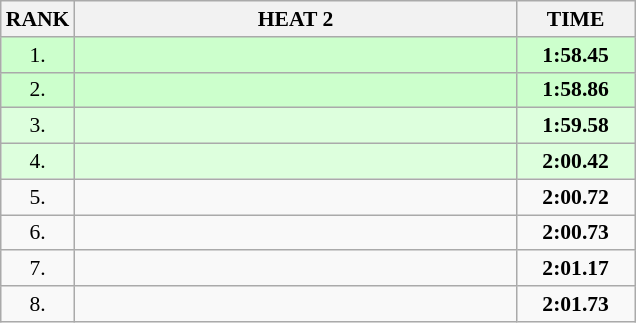<table class="wikitable" style="border-collapse: collapse; font-size: 90%;">
<tr>
<th>RANK</th>
<th style="width: 20em">HEAT 2</th>
<th style="width: 5em">TIME</th>
</tr>
<tr style="background:#ccffcc;">
<td align="center">1.</td>
<td></td>
<td align="center"><strong>1:58.45</strong></td>
</tr>
<tr style="background:#ccffcc;">
<td align="center">2.</td>
<td></td>
<td align="center"><strong>1:58.86</strong></td>
</tr>
<tr style="background:#ddffdd;">
<td align="center">3.</td>
<td></td>
<td align="center"><strong>1:59.58</strong></td>
</tr>
<tr style="background:#ddffdd;">
<td align="center">4.</td>
<td></td>
<td align="center"><strong>2:00.42</strong></td>
</tr>
<tr>
<td align="center">5.</td>
<td></td>
<td align="center"><strong>2:00.72</strong></td>
</tr>
<tr>
<td align="center">6.</td>
<td></td>
<td align="center"><strong>2:00.73</strong></td>
</tr>
<tr>
<td align="center">7.</td>
<td></td>
<td align="center"><strong>2:01.17</strong></td>
</tr>
<tr>
<td align="center">8.</td>
<td></td>
<td align="center"><strong>2:01.73</strong></td>
</tr>
</table>
